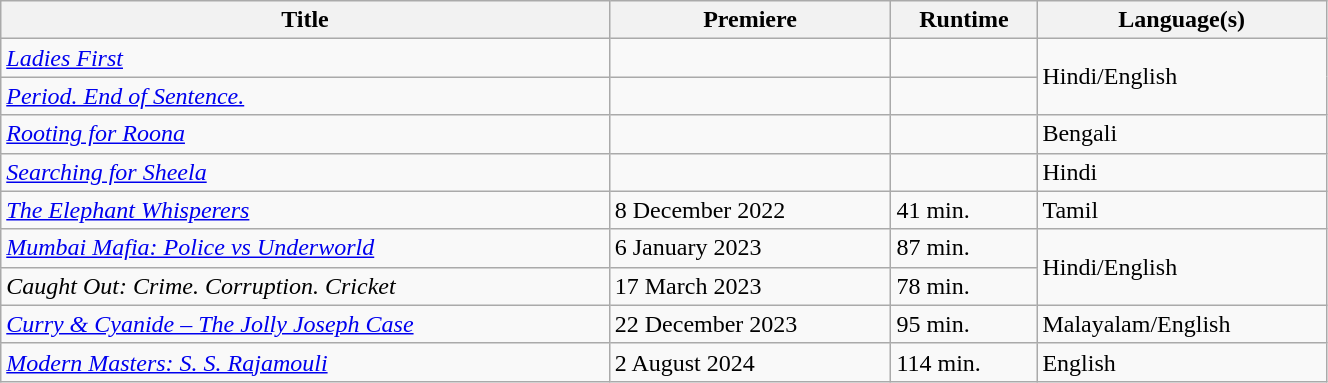<table class="wikitable sortable" style="width:70%">
<tr>
<th>Title</th>
<th>Premiere</th>
<th>Runtime</th>
<th>Language(s)</th>
</tr>
<tr>
<td><em><a href='#'>Ladies First</a></em></td>
<td></td>
<td></td>
<td rowspan="2">Hindi/English</td>
</tr>
<tr>
<td><em><a href='#'>Period. End of Sentence.</a></em></td>
<td></td>
<td></td>
</tr>
<tr>
<td><em><a href='#'>Rooting for Roona</a></em></td>
<td></td>
<td></td>
<td>Bengali</td>
</tr>
<tr>
<td><em><a href='#'>Searching for Sheela</a></em></td>
<td></td>
<td></td>
<td>Hindi</td>
</tr>
<tr>
<td><em><a href='#'>The Elephant Whisperers</a></em></td>
<td>8 December 2022</td>
<td>41 min.</td>
<td>Tamil</td>
</tr>
<tr>
<td><em><a href='#'>Mumbai Mafia: Police vs Underworld</a></em></td>
<td>6 January 2023</td>
<td>87 min.</td>
<td rowspan="2">Hindi/English</td>
</tr>
<tr>
<td><em>Caught Out: Crime. Corruption. Cricket</em></td>
<td>17 March 2023</td>
<td>78 min.</td>
</tr>
<tr>
<td><em><a href='#'>Curry & Cyanide – The Jolly Joseph Case</a></em></td>
<td>22 December 2023</td>
<td>95 min.</td>
<td>Malayalam/English</td>
</tr>
<tr>
<td><em><a href='#'>Modern Masters: S. S. Rajamouli</a></em></td>
<td>2 August 2024</td>
<td>114 min.</td>
<td>English</td>
</tr>
</table>
